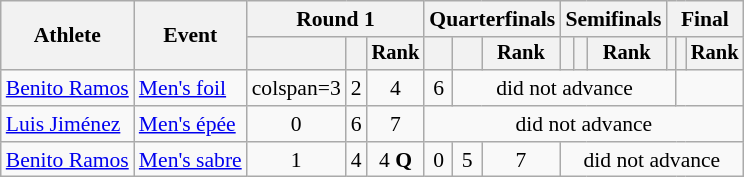<table class="wikitable" style="font-size:90%">
<tr>
<th rowspan=2>Athlete</th>
<th rowspan=2>Event</th>
<th colspan=3>Round 1</th>
<th colspan=3>Quarterfinals</th>
<th colspan=3>Semifinals</th>
<th colspan=3>Final</th>
</tr>
<tr style="font-size:95%">
<th></th>
<th></th>
<th>Rank</th>
<th></th>
<th></th>
<th>Rank</th>
<th></th>
<th></th>
<th>Rank</th>
<th></th>
<th></th>
<th>Rank</th>
</tr>
<tr align=center>
<td align=left><a href='#'>Benito Ramos</a></td>
<td align=left><a href='#'>Men's foil</a></td>
<td>colspan=3 </td>
<td>2</td>
<td>4</td>
<td>6</td>
<td colspan=6>did not advance</td>
</tr>
<tr align=center>
<td align=left><a href='#'>Luis Jiménez</a></td>
<td align=left><a href='#'>Men's épée</a></td>
<td>0</td>
<td>6</td>
<td>7</td>
<td colspan=9>did not advance</td>
</tr>
<tr align=center>
<td align=left><a href='#'>Benito Ramos</a></td>
<td align=left><a href='#'>Men's sabre</a></td>
<td>1</td>
<td>4</td>
<td>4 <strong>Q</strong></td>
<td>0</td>
<td>5</td>
<td>7</td>
<td colspan=6>did not advance</td>
</tr>
</table>
